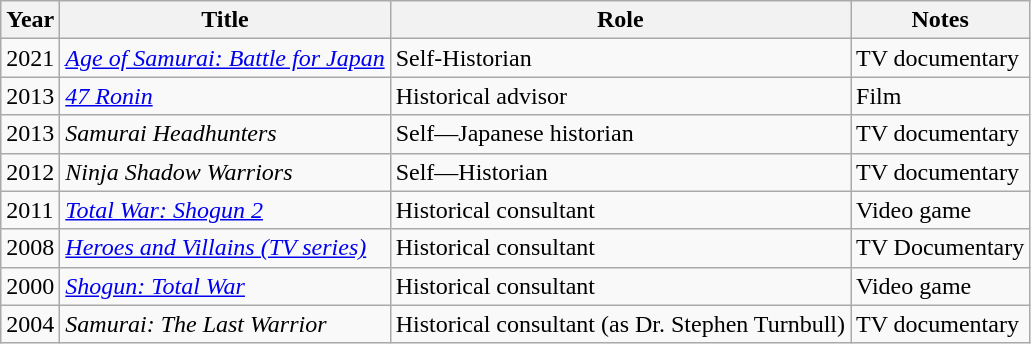<table class="wikitable sortable">
<tr>
<th>Year</th>
<th>Title</th>
<th>Role</th>
<th>Notes</th>
</tr>
<tr>
<td>2021</td>
<td><em><a href='#'>Age of Samurai: Battle for Japan</a></em></td>
<td>Self-Historian</td>
<td>TV documentary </td>
</tr>
<tr>
<td>2013</td>
<td><em><a href='#'>47 Ronin</a></em></td>
<td>Historical advisor</td>
<td>Film </td>
</tr>
<tr>
<td>2013</td>
<td><em>Samurai Headhunters</em></td>
<td>Self—Japanese historian</td>
<td>TV documentary </td>
</tr>
<tr>
<td>2012</td>
<td><em>Ninja Shadow Warriors</em></td>
<td>Self—Historian</td>
<td>TV documentary </td>
</tr>
<tr>
<td>2011</td>
<td><em><a href='#'>Total War: Shogun 2</a></em></td>
<td>Historical consultant</td>
<td>Video game </td>
</tr>
<tr>
<td>2008</td>
<td><em><a href='#'>Heroes and Villains (TV series)</a></em></td>
<td>Historical consultant</td>
<td>TV Documentary</td>
</tr>
<tr>
<td>2000</td>
<td><em><a href='#'>Shogun: Total War</a></em></td>
<td>Historical consultant</td>
<td>Video game </td>
</tr>
<tr>
<td>2004</td>
<td><em>Samurai: The Last Warrior</em></td>
<td>Historical consultant (as Dr. Stephen Turnbull)</td>
<td>TV documentary </td>
</tr>
</table>
